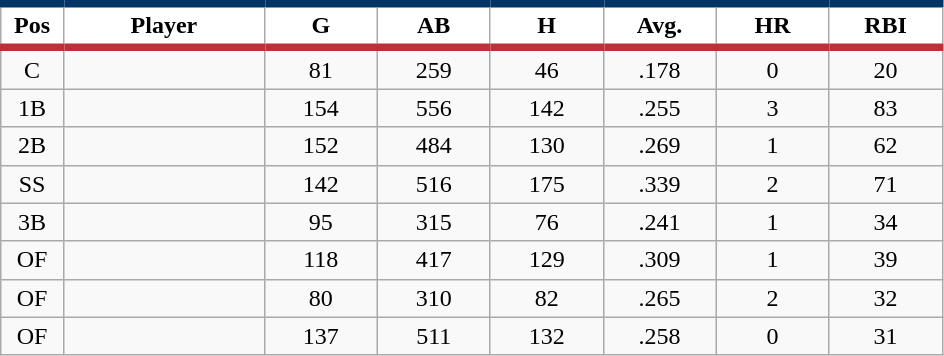<table class="wikitable sortable">
<tr>
<th style="background:#FFFFFF; border-top:#023465 5px solid; border-bottom:#ba313c 5px solid;" width="5%">Pos</th>
<th style="background:#FFFFFF; border-top:#023465 5px solid; border-bottom:#ba313c 5px solid;" width="16%">Player</th>
<th style="background:#FFFFFF; border-top:#023465 5px solid; border-bottom:#ba313c 5px solid;" width="9%">G</th>
<th style="background:#FFFFFF; border-top:#023465 5px solid; border-bottom:#ba313c 5px solid;" width="9%">AB</th>
<th style="background:#FFFFFF; border-top:#023465 5px solid; border-bottom:#ba313c 5px solid;" width="9%">H</th>
<th style="background:#FFFFFF; border-top:#023465 5px solid; border-bottom:#ba313c 5px solid;" width="9%">Avg.</th>
<th style="background:#FFFFFF; border-top:#023465 5px solid; border-bottom:#ba313c 5px solid;" width="9%">HR</th>
<th style="background:#FFFFFF; border-top:#023465 5px solid; border-bottom:#ba313c 5px solid;" width="9%">RBI</th>
</tr>
<tr align="center">
<td>C</td>
<td></td>
<td>81</td>
<td>259</td>
<td>46</td>
<td>.178</td>
<td>0</td>
<td>20</td>
</tr>
<tr align="center">
<td>1B</td>
<td></td>
<td>154</td>
<td>556</td>
<td>142</td>
<td>.255</td>
<td>3</td>
<td>83</td>
</tr>
<tr align="center">
<td>2B</td>
<td></td>
<td>152</td>
<td>484</td>
<td>130</td>
<td>.269</td>
<td>1</td>
<td>62</td>
</tr>
<tr align="center">
<td>SS</td>
<td></td>
<td>142</td>
<td>516</td>
<td>175</td>
<td>.339</td>
<td>2</td>
<td>71</td>
</tr>
<tr align="center">
<td>3B</td>
<td></td>
<td>95</td>
<td>315</td>
<td>76</td>
<td>.241</td>
<td>1</td>
<td>34</td>
</tr>
<tr align="center">
<td>OF</td>
<td></td>
<td>118</td>
<td>417</td>
<td>129</td>
<td>.309</td>
<td>1</td>
<td>39</td>
</tr>
<tr align="center">
<td>OF</td>
<td></td>
<td>80</td>
<td>310</td>
<td>82</td>
<td>.265</td>
<td>2</td>
<td>32</td>
</tr>
<tr align="center">
<td>OF</td>
<td></td>
<td>137</td>
<td>511</td>
<td>132</td>
<td>.258</td>
<td>0</td>
<td>31</td>
</tr>
</table>
